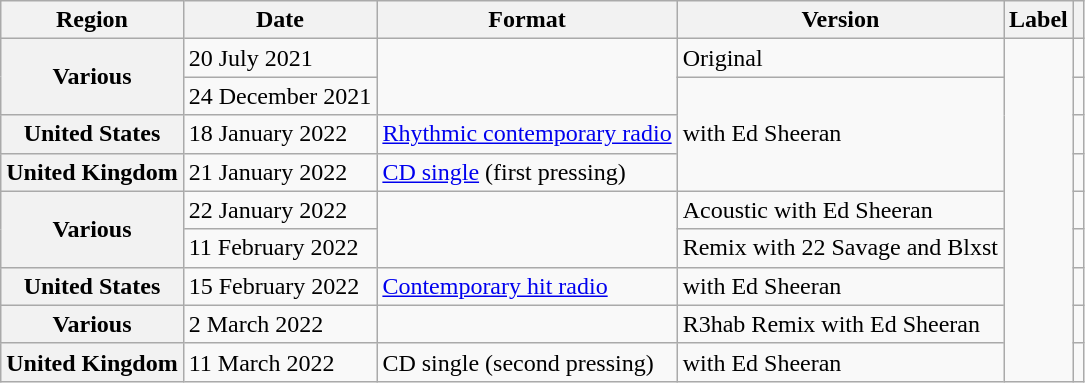<table class="wikitable plainrowheaders">
<tr>
<th scope="col">Region</th>
<th scope="col">Date</th>
<th scope="col">Format</th>
<th scope="col">Version</th>
<th scope="col">Label</th>
<th scope="col"></th>
</tr>
<tr>
<th scope="row" rowspan="2">Various</th>
<td>20 July 2021</td>
<td rowspan="2"></td>
<td>Original</td>
<td rowspan="9"></td>
<td></td>
</tr>
<tr>
<td>24 December 2021</td>
<td rowspan="3">with Ed Sheeran</td>
<td></td>
</tr>
<tr>
<th scope="row">United States</th>
<td>18 January 2022</td>
<td><a href='#'>Rhythmic contemporary radio</a></td>
<td></td>
</tr>
<tr>
<th scope="row">United Kingdom</th>
<td>21 January 2022</td>
<td><a href='#'>CD single</a> (first pressing)</td>
<td></td>
</tr>
<tr>
<th scope="row" rowspan="2">Various</th>
<td>22 January 2022</td>
<td rowspan="2"></td>
<td>Acoustic with Ed Sheeran</td>
<td></td>
</tr>
<tr>
<td>11 February 2022</td>
<td>Remix with 22 Savage and Blxst</td>
<td></td>
</tr>
<tr>
<th scope="row">United States</th>
<td>15 February 2022</td>
<td><a href='#'>Contemporary hit radio</a></td>
<td>with Ed Sheeran</td>
<td></td>
</tr>
<tr>
<th scope="row">Various</th>
<td>2 March 2022</td>
<td></td>
<td>R3hab Remix with Ed Sheeran</td>
<td></td>
</tr>
<tr>
<th scope="row">United Kingdom</th>
<td>11 March 2022</td>
<td>CD single (second pressing)</td>
<td>with Ed Sheeran</td>
<td></td>
</tr>
</table>
